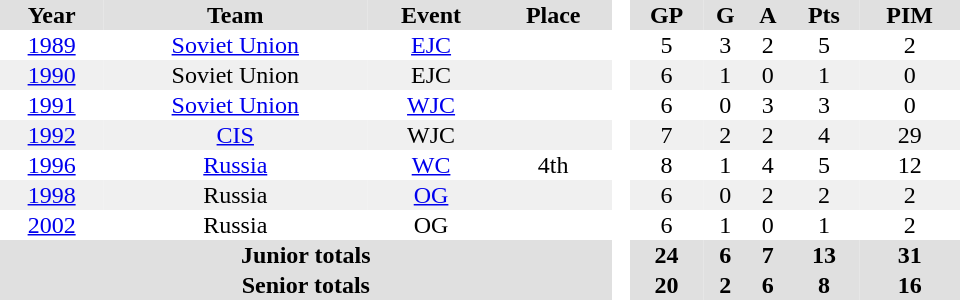<table border="0" cellpadding="1" cellspacing="0" style="text-align:center; width:40em">
<tr ALIGN="center" bgcolor="#e0e0e0">
<th>Year</th>
<th>Team</th>
<th>Event</th>
<th>Place</th>
<th ALIGN="center" rowspan="99" bgcolor="#ffffff"> </th>
<th>GP</th>
<th>G</th>
<th>A</th>
<th>Pts</th>
<th>PIM</th>
</tr>
<tr>
<td><a href='#'>1989</a></td>
<td><a href='#'>Soviet Union</a></td>
<td><a href='#'>EJC</a></td>
<td></td>
<td>5</td>
<td>3</td>
<td>2</td>
<td>5</td>
<td>2</td>
</tr>
<tr bgcolor="#f0f0f0">
<td><a href='#'>1990</a></td>
<td>Soviet Union</td>
<td>EJC</td>
<td></td>
<td>6</td>
<td>1</td>
<td>0</td>
<td>1</td>
<td>0</td>
</tr>
<tr>
<td><a href='#'>1991</a></td>
<td><a href='#'>Soviet Union</a></td>
<td><a href='#'>WJC</a></td>
<td></td>
<td>6</td>
<td>0</td>
<td>3</td>
<td>3</td>
<td>0</td>
</tr>
<tr bgcolor="#f0f0f0">
<td><a href='#'>1992</a></td>
<td><a href='#'>CIS</a></td>
<td>WJC</td>
<td></td>
<td>7</td>
<td>2</td>
<td>2</td>
<td>4</td>
<td>29</td>
</tr>
<tr>
<td><a href='#'>1996</a></td>
<td><a href='#'>Russia</a></td>
<td><a href='#'>WC</a></td>
<td>4th</td>
<td>8</td>
<td>1</td>
<td>4</td>
<td>5</td>
<td>12</td>
</tr>
<tr bgcolor="#f0f0f0">
<td><a href='#'>1998</a></td>
<td>Russia</td>
<td><a href='#'>OG</a></td>
<td></td>
<td>6</td>
<td>0</td>
<td>2</td>
<td>2</td>
<td>2</td>
</tr>
<tr>
<td><a href='#'>2002</a></td>
<td>Russia</td>
<td>OG</td>
<td></td>
<td>6</td>
<td>1</td>
<td>0</td>
<td>1</td>
<td>2</td>
</tr>
<tr bgcolor="#e0e0e0">
<th colspan="4">Junior totals</th>
<th>24</th>
<th>6</th>
<th>7</th>
<th>13</th>
<th>31</th>
</tr>
<tr bgcolor="#e0e0e0">
<th colspan=4>Senior totals</th>
<th>20</th>
<th>2</th>
<th>6</th>
<th>8</th>
<th>16</th>
</tr>
</table>
